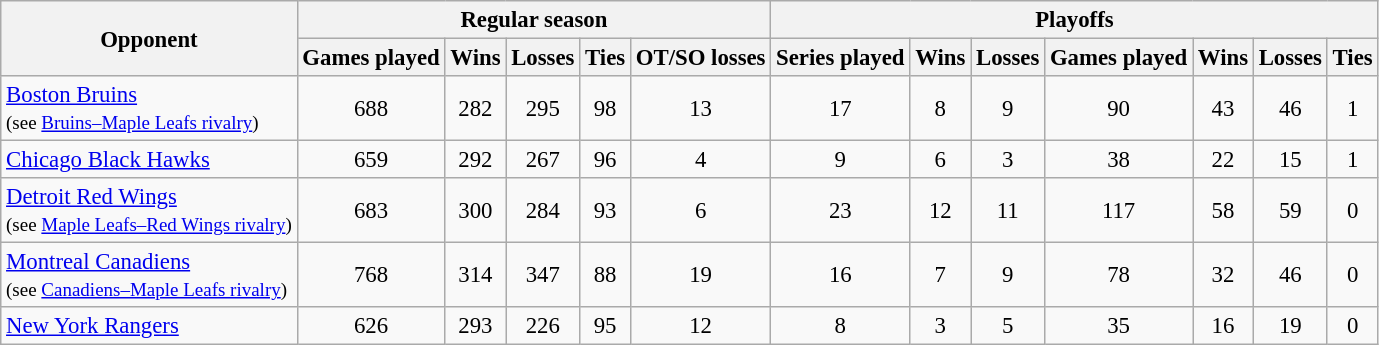<table class="wikitable unsortable" style="text-align:center; font-size:95%;">
<tr>
<th rowspan="2">Opponent</th>
<th colspan="5">Regular season</th>
<th colspan="8">Playoffs</th>
</tr>
<tr>
<th>Games played</th>
<th>Wins</th>
<th>Losses</th>
<th>Ties</th>
<th>OT/SO losses</th>
<th>Series played</th>
<th>Wins</th>
<th>Losses</th>
<th>Games played</th>
<th>Wins</th>
<th>Losses</th>
<th>Ties</th>
</tr>
<tr>
<td style="text-align:left;"><a href='#'>Boston Bruins</a><br><small>(see <a href='#'>Bruins–Maple Leafs rivalry</a>)</small></td>
<td>688</td>
<td>282</td>
<td>295</td>
<td>98</td>
<td>13</td>
<td>17</td>
<td>8</td>
<td>9</td>
<td>90</td>
<td>43</td>
<td>46</td>
<td>1</td>
</tr>
<tr>
<td style="text-align:left;"><a href='#'>Chicago Black Hawks</a></td>
<td>659</td>
<td>292</td>
<td>267</td>
<td>96</td>
<td>4</td>
<td>9</td>
<td>6</td>
<td>3</td>
<td>38</td>
<td>22</td>
<td>15</td>
<td>1</td>
</tr>
<tr>
<td style="text-align:left;"><a href='#'>Detroit Red Wings</a><br><small>(see <a href='#'>Maple Leafs–Red Wings rivalry</a>)</small></td>
<td>683</td>
<td>300</td>
<td>284</td>
<td>93</td>
<td>6</td>
<td>23</td>
<td>12</td>
<td>11</td>
<td>117</td>
<td>58</td>
<td>59</td>
<td>0</td>
</tr>
<tr>
<td style="text-align:left;"><a href='#'>Montreal Canadiens</a><br><small>(see <a href='#'>Canadiens–Maple Leafs rivalry</a>)</small></td>
<td>768</td>
<td>314</td>
<td>347</td>
<td>88</td>
<td>19</td>
<td>16</td>
<td>7</td>
<td>9</td>
<td>78</td>
<td>32</td>
<td>46</td>
<td>0</td>
</tr>
<tr>
<td style="text-align:left;"><a href='#'>New York Rangers</a></td>
<td>626</td>
<td>293</td>
<td>226</td>
<td>95</td>
<td>12</td>
<td>8</td>
<td>3</td>
<td>5</td>
<td>35</td>
<td>16</td>
<td>19</td>
<td>0</td>
</tr>
</table>
